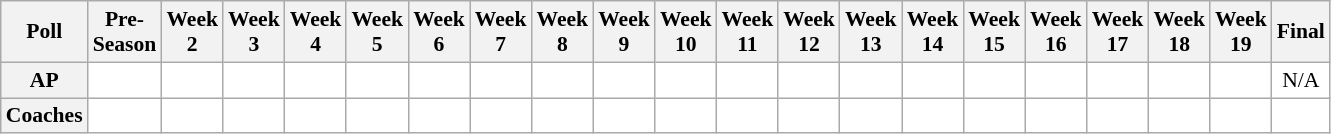<table class="wikitable" style="white-space:nowrap;font-size:90%">
<tr>
<th>Poll</th>
<th>Pre-<br>Season</th>
<th>Week<br>2</th>
<th>Week<br>3</th>
<th>Week<br>4</th>
<th>Week<br>5</th>
<th>Week<br>6</th>
<th>Week<br>7</th>
<th>Week<br>8</th>
<th>Week<br>9</th>
<th>Week<br>10</th>
<th>Week<br>11</th>
<th>Week<br>12</th>
<th>Week<br>13</th>
<th>Week<br>14</th>
<th>Week<br>15</th>
<th>Week<br>16</th>
<th>Week<br>17</th>
<th>Week<br>18</th>
<th>Week<br>19</th>
<th>Final</th>
</tr>
<tr style="text-align:center;">
<th>AP</th>
<td style="background:#FFFFFF;"></td>
<td style="background:#FFFFFF;"></td>
<td style="background:#FFFFFF;"></td>
<td style="background:#FFFFFF;"></td>
<td style="background:#FFFFFF;"></td>
<td style="background:#FFFFFF;"></td>
<td style="background:#FFFFFF;"></td>
<td style="background:#FFFFFF;"></td>
<td style="background:#FFFFFF;"></td>
<td style="background:#FFFFFF;"></td>
<td style="background:#FFFFFF;"></td>
<td style="background:#FFFFFF;"></td>
<td style="background:#FFFFFF;"></td>
<td style="background:#FFFFFF;"></td>
<td style="background:#FFFFFF;"></td>
<td style="background:#FFFFFF;"></td>
<td style="background:#FFFFFF;"></td>
<td style="background:#FFFFFF;"></td>
<td style="background:#FFFFFF;"></td>
<td style="background:#FFFFFF;">N/A</td>
</tr>
<tr style="text-align:center;">
<th>Coaches</th>
<td style="background:#FFFFFF;"></td>
<td style="background:#FFFFFF;"></td>
<td style="background:#FFFFFF;"></td>
<td style="background:#FFFFFF;"></td>
<td style="background:#FFFFFF;"></td>
<td style="background:#FFFFFF;"></td>
<td style="background:#FFFFFF;"></td>
<td style="background:#FFFFFF;"></td>
<td style="background:#FFFFFF;"></td>
<td style="background:#FFFFFF;"></td>
<td style="background:#FFFFFF;"></td>
<td style="background:#FFFFFF;"></td>
<td style="background:#FFFFFF;"></td>
<td style="background:#FFFFFF;"></td>
<td style="background:#FFFFFF;"></td>
<td style="background:#FFFFFF;"></td>
<td style="background:#FFFFFF;"></td>
<td style="background:#FFFFFF;"></td>
<td style="background:#FFFFFF;"></td>
<td style="background:#FFFFFF;"></td>
</tr>
</table>
